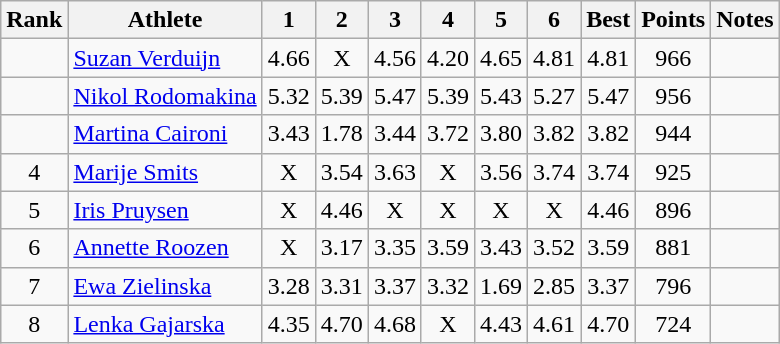<table class="wikitable sortable" style="text-align:center">
<tr>
<th>Rank</th>
<th>Athlete</th>
<th>1</th>
<th>2</th>
<th>3</th>
<th>4</th>
<th>5</th>
<th>6</th>
<th>Best</th>
<th>Points</th>
<th>Notes</th>
</tr>
<tr>
<td></td>
<td style="text-align:left"><a href='#'>Suzan Verduijn</a><br></td>
<td>4.66</td>
<td>X</td>
<td>4.56</td>
<td>4.20</td>
<td>4.65</td>
<td>4.81</td>
<td>4.81</td>
<td>966</td>
<td></td>
</tr>
<tr>
<td></td>
<td style="text-align:left"><a href='#'>Nikol Rodomakina</a><br></td>
<td>5.32</td>
<td>5.39</td>
<td>5.47</td>
<td>5.39</td>
<td>5.43</td>
<td>5.27</td>
<td>5.47</td>
<td>956</td>
<td></td>
</tr>
<tr>
<td></td>
<td style="text-align:left"><a href='#'>Martina Caironi</a><br></td>
<td>3.43</td>
<td>1.78</td>
<td>3.44</td>
<td>3.72</td>
<td>3.80</td>
<td>3.82</td>
<td>3.82</td>
<td>944</td>
<td></td>
</tr>
<tr>
<td>4</td>
<td style="text-align:left"><a href='#'>Marije Smits</a><br></td>
<td>X</td>
<td>3.54</td>
<td>3.63</td>
<td>X</td>
<td>3.56</td>
<td>3.74</td>
<td>3.74</td>
<td>925</td>
<td></td>
</tr>
<tr>
<td>5</td>
<td style="text-align:left"><a href='#'>Iris Pruysen</a><br></td>
<td>X</td>
<td>4.46</td>
<td>X</td>
<td>X</td>
<td>X</td>
<td>X</td>
<td>4.46</td>
<td>896</td>
<td></td>
</tr>
<tr>
<td>6</td>
<td style="text-align:left"><a href='#'>Annette Roozen</a><br></td>
<td>X</td>
<td>3.17</td>
<td>3.35</td>
<td>3.59</td>
<td>3.43</td>
<td>3.52</td>
<td>3.59</td>
<td>881</td>
<td></td>
</tr>
<tr>
<td>7</td>
<td style="text-align:left"><a href='#'>Ewa Zielinska</a><br></td>
<td>3.28</td>
<td>3.31</td>
<td>3.37</td>
<td>3.32</td>
<td>1.69</td>
<td>2.85</td>
<td>3.37</td>
<td>796</td>
<td></td>
</tr>
<tr>
<td>8</td>
<td style="text-align:left"><a href='#'>Lenka Gajarska</a><br></td>
<td>4.35</td>
<td>4.70</td>
<td>4.68</td>
<td>X</td>
<td>4.43</td>
<td>4.61</td>
<td>4.70</td>
<td>724</td>
<td></td>
</tr>
</table>
